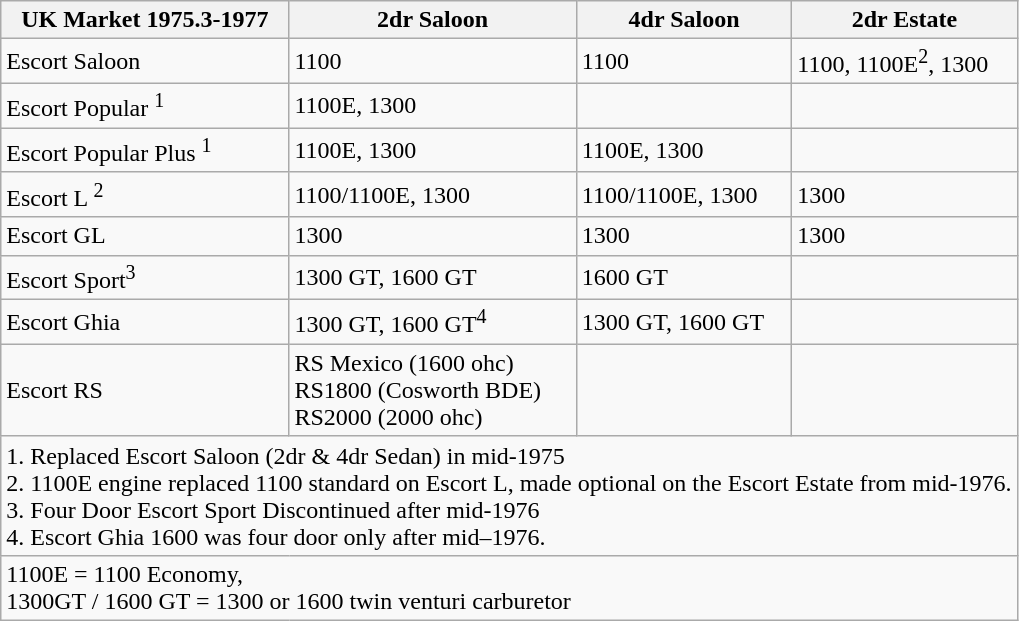<table class="wikitable">
<tr>
<th>UK Market 1975.3-1977</th>
<th>2dr Saloon</th>
<th>4dr Saloon</th>
<th>2dr Estate</th>
</tr>
<tr>
<td>Escort Saloon</td>
<td>1100</td>
<td>1100</td>
<td>1100, 1100E<sup>2</sup>, 1300</td>
</tr>
<tr>
<td>Escort Popular <sup>1</sup></td>
<td>1100E, 1300</td>
<td></td>
<td></td>
</tr>
<tr>
<td>Escort Popular Plus <sup>1</sup></td>
<td>1100E, 1300</td>
<td>1100E, 1300</td>
<td></td>
</tr>
<tr>
<td>Escort L <sup>2</sup></td>
<td>1100/1100E, 1300</td>
<td>1100/1100E, 1300</td>
<td>1300</td>
</tr>
<tr>
<td>Escort GL</td>
<td>1300</td>
<td>1300</td>
<td>1300</td>
</tr>
<tr>
<td>Escort Sport<sup>3</sup></td>
<td>1300 GT, 1600 GT</td>
<td>1600 GT</td>
<td></td>
</tr>
<tr>
<td>Escort Ghia</td>
<td>1300 GT, 1600 GT<sup>4</sup></td>
<td>1300 GT, 1600 GT</td>
<td></td>
</tr>
<tr>
<td>Escort RS</td>
<td>RS Mexico (1600 ohc)<br>RS1800 (Cosworth BDE)<br>RS2000 (2000 ohc)</td>
<td></td>
<td></td>
</tr>
<tr>
<td colspan="4">1. Replaced Escort Saloon (2dr & 4dr Sedan) in mid-1975<br>2. 1100E engine replaced 1100 standard on Escort L, made optional on the Escort Estate from mid-1976.<br>3. Four Door Escort Sport Discontinued after mid-1976<br>4. Escort Ghia 1600 was four door only after mid–1976.</td>
</tr>
<tr>
<td colspan="4">1100E = 1100 Economy,<br>1300GT / 1600 GT = 1300 or 1600 twin venturi carburetor</td>
</tr>
</table>
